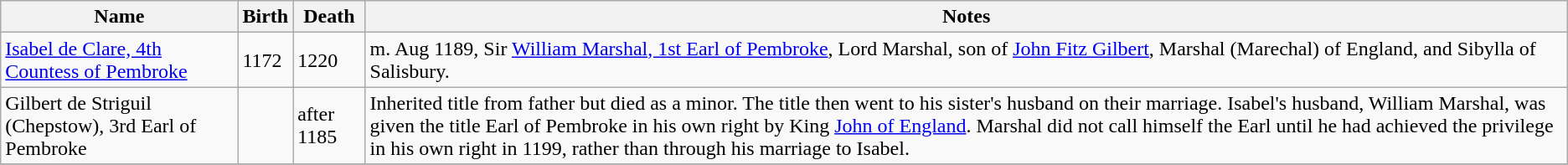<table class="wikitable">
<tr>
<th>Name</th>
<th>Birth</th>
<th>Death</th>
<th>Notes</th>
</tr>
<tr>
<td><a href='#'>Isabel de Clare, 4th Countess of Pembroke</a></td>
<td>1172</td>
<td>1220</td>
<td>m. Aug 1189, Sir <a href='#'>William Marshal, 1st Earl of Pembroke</a>, Lord Marshal, son of <a href='#'>John Fitz Gilbert</a>, Marshal (Marechal) of England, and Sibylla of Salisbury.</td>
</tr>
<tr>
<td>Gilbert de Striguil (Chepstow), 3rd Earl of Pembroke</td>
<td></td>
<td>after 1185</td>
<td>Inherited title from father but died as a minor. The title then went to his sister's husband on their marriage. Isabel's husband, William Marshal, was given the title Earl of Pembroke in his own right by King <a href='#'>John of England</a>. Marshal did not call himself the Earl until he had achieved the privilege in his own right in 1199, rather than through his marriage to Isabel.</td>
</tr>
<tr>
</tr>
</table>
